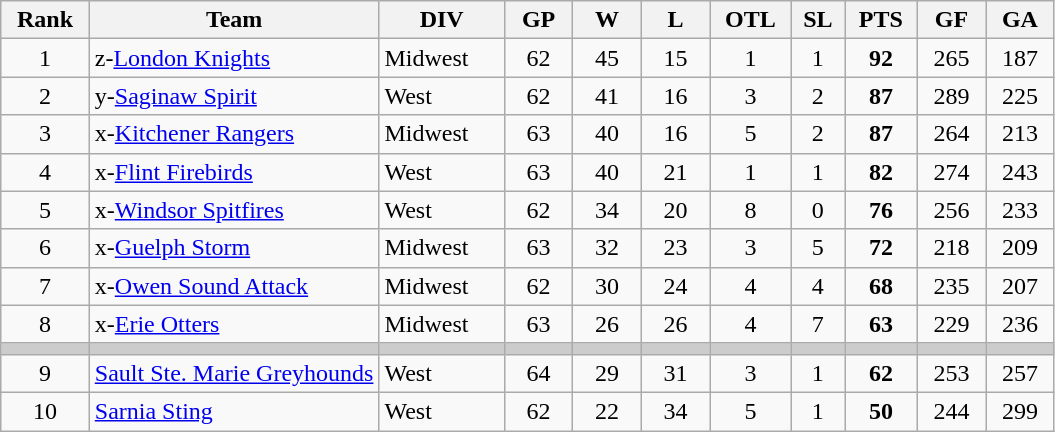<table class="wikitable sortable" style="text-align:center">
<tr>
<th>Rank</th>
<th width="27.5%">Team</th>
<th>DIV</th>
<th width="6.5%">GP</th>
<th width="6.5%">W</th>
<th width="6.5%">L</th>
<th>OTL</th>
<th>SL</th>
<th>PTS</th>
<th width="6.5%">GF</th>
<th width="6.5%">GA</th>
</tr>
<tr>
<td>1</td>
<td align=left>z-<a href='#'>London Knights</a></td>
<td align=left>Midwest</td>
<td>62</td>
<td>45</td>
<td>15</td>
<td>1</td>
<td>1</td>
<td><strong>92</strong></td>
<td>265</td>
<td>187</td>
</tr>
<tr>
<td>2</td>
<td align=left>y-<a href='#'>Saginaw Spirit</a></td>
<td align=left>West</td>
<td>62</td>
<td>41</td>
<td>16</td>
<td>3</td>
<td>2</td>
<td><strong>87</strong></td>
<td>289</td>
<td>225</td>
</tr>
<tr>
<td>3</td>
<td align=left>x-<a href='#'>Kitchener Rangers</a></td>
<td align=left>Midwest</td>
<td>63</td>
<td>40</td>
<td>16</td>
<td>5</td>
<td>2</td>
<td><strong>87</strong></td>
<td>264</td>
<td>213</td>
</tr>
<tr>
<td>4</td>
<td align=left>x-<a href='#'>Flint Firebirds</a></td>
<td align=left>West</td>
<td>63</td>
<td>40</td>
<td>21</td>
<td>1</td>
<td>1</td>
<td><strong>82</strong></td>
<td>274</td>
<td>243</td>
</tr>
<tr>
<td>5</td>
<td align=left>x-<a href='#'>Windsor Spitfires</a></td>
<td align=left>West</td>
<td>62</td>
<td>34</td>
<td>20</td>
<td>8</td>
<td>0</td>
<td><strong>76</strong></td>
<td>256</td>
<td>233</td>
</tr>
<tr>
<td>6</td>
<td align=left>x-<a href='#'>Guelph Storm</a></td>
<td align=left>Midwest</td>
<td>63</td>
<td>32</td>
<td>23</td>
<td>3</td>
<td>5</td>
<td><strong>72</strong></td>
<td>218</td>
<td>209</td>
</tr>
<tr>
<td>7</td>
<td align=left>x-<a href='#'>Owen Sound Attack</a></td>
<td align=left>Midwest</td>
<td>62</td>
<td>30</td>
<td>24</td>
<td>4</td>
<td>4</td>
<td><strong>68</strong></td>
<td>235</td>
<td>207</td>
</tr>
<tr>
<td>8</td>
<td align=left>x-<a href='#'>Erie Otters</a></td>
<td align=left>Midwest</td>
<td>63</td>
<td>26</td>
<td>26</td>
<td>4</td>
<td>7</td>
<td><strong>63</strong></td>
<td>229</td>
<td>236</td>
</tr>
<tr style="background-color:#cccccc;">
<td></td>
<td></td>
<td></td>
<td></td>
<td></td>
<td></td>
<td></td>
<td></td>
<td></td>
<td></td>
<td></td>
</tr>
<tr>
<td>9</td>
<td align=left><a href='#'>Sault Ste. Marie Greyhounds</a></td>
<td align=left>West</td>
<td>64</td>
<td>29</td>
<td>31</td>
<td>3</td>
<td>1</td>
<td><strong>62</strong></td>
<td>253</td>
<td>257</td>
</tr>
<tr>
<td>10</td>
<td align=left><a href='#'>Sarnia Sting</a></td>
<td align=left>West</td>
<td>62</td>
<td>22</td>
<td>34</td>
<td>5</td>
<td>1</td>
<td><strong>50</strong></td>
<td>244</td>
<td>299</td>
</tr>
</table>
